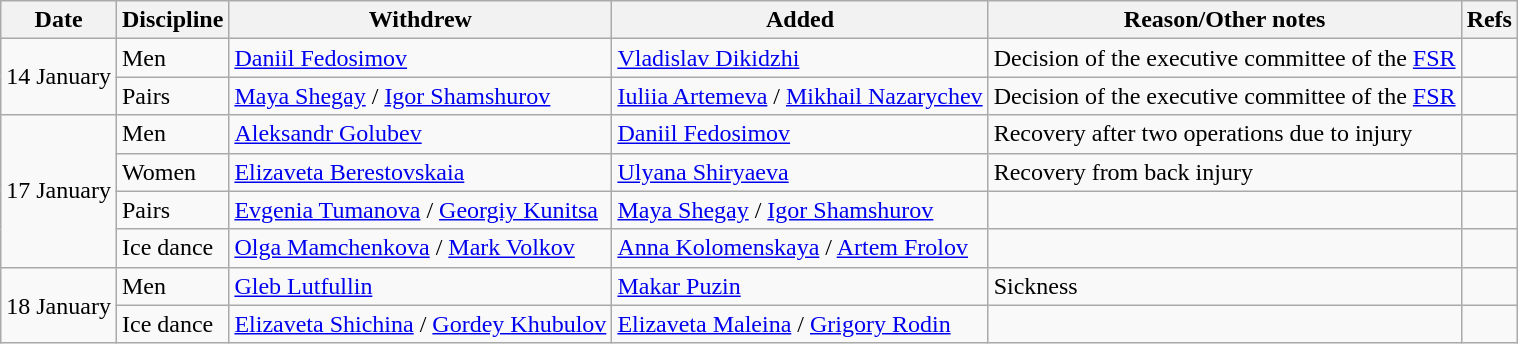<table class="wikitable sortable">
<tr>
<th>Date</th>
<th>Discipline</th>
<th>Withdrew</th>
<th>Added</th>
<th>Reason/Other notes</th>
<th>Refs</th>
</tr>
<tr>
<td rowspan=2>14 January</td>
<td>Men</td>
<td><a href='#'>Daniil Fedosimov</a></td>
<td><a href='#'>Vladislav Dikidzhi</a></td>
<td>Decision of the executive committee of the <a href='#'>FSR</a></td>
<td></td>
</tr>
<tr>
<td>Pairs</td>
<td><a href='#'>Maya Shegay</a> / <a href='#'>Igor Shamshurov</a></td>
<td><a href='#'>Iuliia Artemeva</a> / <a href='#'>Mikhail Nazarychev</a></td>
<td>Decision of the executive committee of the <a href='#'>FSR</a></td>
<td></td>
</tr>
<tr>
<td rowspan=4>17 January</td>
<td>Men</td>
<td><a href='#'>Aleksandr Golubev</a></td>
<td><a href='#'>Daniil Fedosimov</a></td>
<td>Recovery after two operations due to injury</td>
<td></td>
</tr>
<tr>
<td>Women</td>
<td><a href='#'>Elizaveta Berestovskaia</a></td>
<td><a href='#'>Ulyana Shiryaeva</a></td>
<td>Recovery from back injury</td>
<td></td>
</tr>
<tr>
<td>Pairs</td>
<td><a href='#'>Evgenia Tumanova</a> / <a href='#'>Georgiy Kunitsa</a></td>
<td><a href='#'>Maya Shegay</a> / <a href='#'>Igor Shamshurov</a></td>
<td></td>
<td></td>
</tr>
<tr>
<td>Ice dance</td>
<td><a href='#'>Olga Mamchenkova</a> / <a href='#'>Mark Volkov</a></td>
<td><a href='#'>Anna Kolomenskaya</a> / <a href='#'>Artem Frolov</a></td>
<td></td>
<td></td>
</tr>
<tr>
<td rowspan=2>18 January</td>
<td>Men</td>
<td><a href='#'>Gleb Lutfullin</a></td>
<td><a href='#'>Makar Puzin</a></td>
<td>Sickness</td>
<td></td>
</tr>
<tr>
<td>Ice dance</td>
<td><a href='#'>Elizaveta Shichina</a> / <a href='#'>Gordey Khubulov</a></td>
<td><a href='#'>Elizaveta Maleina</a> / <a href='#'>Grigory Rodin</a></td>
<td></td>
<td></td>
</tr>
</table>
